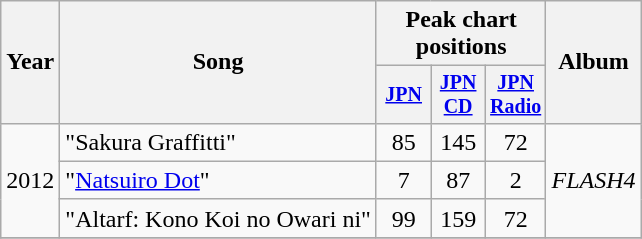<table class="wikitable" style="text-align:center;">
<tr>
<th rowspan="2">Year</th>
<th rowspan="2">Song</th>
<th colspan="3">Peak chart positions</th>
<th rowspan="2">Album</th>
</tr>
<tr style="font-size:smaller;">
<th style="width:30px;"><a href='#'>JPN</a></th>
<th style="width:30px;"><a href='#'>JPN<br>CD</a></th>
<th style="width:30px;"><a href='#'>JPN<br>Radio</a></th>
</tr>
<tr>
<td rowspan="3">2012</td>
<td align="left">"Sakura Graffitti"</td>
<td>85</td>
<td>145</td>
<td>72</td>
<td style="text-align:left;" rowspan="3"><em>FLASH4</em></td>
</tr>
<tr>
<td align="left">"<a href='#'>Natsuiro Dot</a>"</td>
<td>7</td>
<td>87</td>
<td>2</td>
</tr>
<tr>
<td align="left">"Altarf: Kono Koi no Owari ni"</td>
<td>99</td>
<td>159</td>
<td>72</td>
</tr>
<tr>
</tr>
</table>
